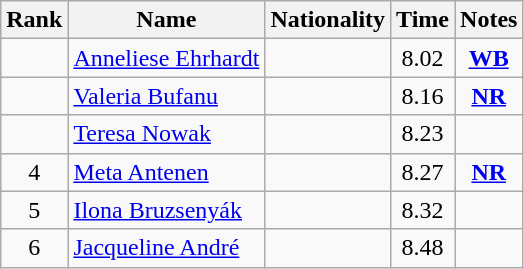<table class="wikitable sortable" style="text-align:center">
<tr>
<th>Rank</th>
<th>Name</th>
<th>Nationality</th>
<th>Time</th>
<th>Notes</th>
</tr>
<tr>
<td></td>
<td align="left"><a href='#'>Anneliese Ehrhardt</a></td>
<td align=left></td>
<td>8.02</td>
<td><strong><a href='#'>WB</a></strong></td>
</tr>
<tr>
<td></td>
<td align="left"><a href='#'>Valeria Bufanu</a></td>
<td align=left></td>
<td>8.16</td>
<td><strong><a href='#'>NR</a></strong></td>
</tr>
<tr>
<td></td>
<td align="left"><a href='#'>Teresa Nowak</a></td>
<td align=left></td>
<td>8.23</td>
<td></td>
</tr>
<tr>
<td>4</td>
<td align="left"><a href='#'>Meta Antenen</a></td>
<td align=left></td>
<td>8.27</td>
<td><strong><a href='#'>NR</a></strong></td>
</tr>
<tr>
<td>5</td>
<td align="left"><a href='#'>Ilona Bruzsenyák</a></td>
<td align=left></td>
<td>8.32</td>
<td></td>
</tr>
<tr>
<td>6</td>
<td align="left"><a href='#'>Jacqueline André</a></td>
<td align=left></td>
<td>8.48</td>
<td></td>
</tr>
</table>
